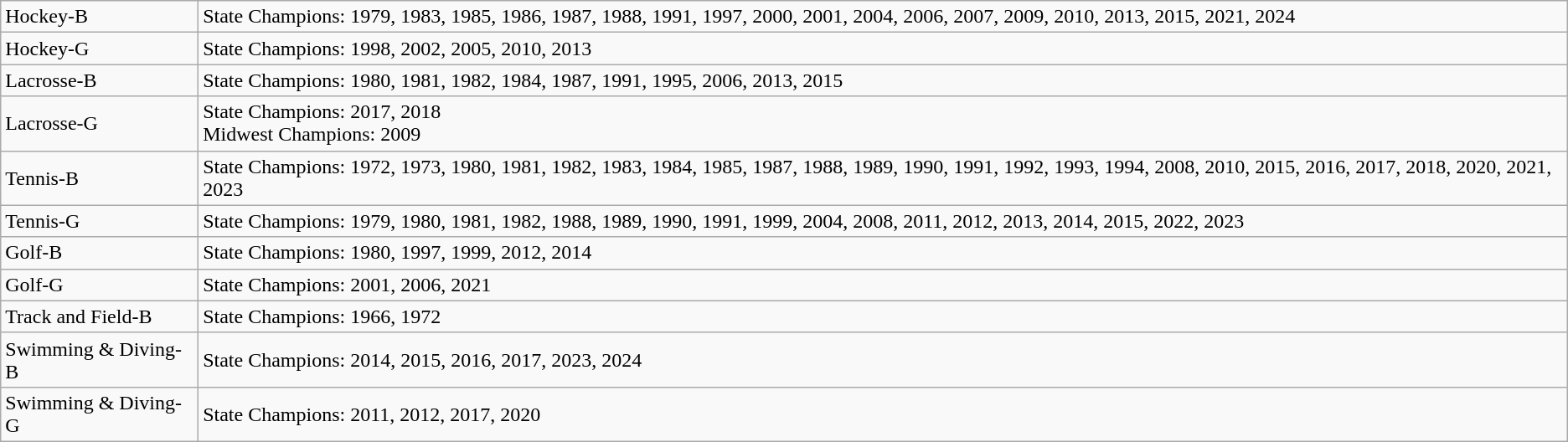<table class="wikitable">
<tr>
<td>Hockey-B</td>
<td>State Champions: 1979, 1983, 1985, 1986, 1987, 1988, 1991, 1997, 2000, 2001, 2004, 2006, 2007, 2009, 2010, 2013, 2015, 2021, 2024 </td>
</tr>
<tr>
<td>Hockey-G</td>
<td>State Champions: 1998, 2002, 2005, 2010, 2013 </td>
</tr>
<tr>
<td>Lacrosse-B</td>
<td>State Champions: 1980, 1981, 1982, 1984, 1987, 1991, 1995, 2006, 2013, 2015 </td>
</tr>
<tr>
<td>Lacrosse-G</td>
<td>State Champions: 2017, 2018 <br>Midwest Champions: 2009</td>
</tr>
<tr>
<td>Tennis-B</td>
<td>State Champions: 1972, 1973, 1980, 1981, 1982, 1983, 1984, 1985, 1987, 1988, 1989, 1990, 1991, 1992, 1993, 1994, 2008, 2010, 2015, 2016, 2017, 2018, 2020, 2021, 2023</td>
</tr>
<tr>
<td>Tennis-G</td>
<td>State Champions: 1979, 1980, 1981, 1982, 1988, 1989, 1990, 1991, 1999, 2004, 2008, 2011, 2012, 2013, 2014, 2015, 2022, 2023 </td>
</tr>
<tr>
<td>Golf-B</td>
<td>State Champions: 1980, 1997, 1999, 2012, 2014 </td>
</tr>
<tr>
<td>Golf-G</td>
<td>State Champions: 2001, 2006, 2021 </td>
</tr>
<tr>
<td>Track and Field-B</td>
<td>State Champions: 1966, 1972 </td>
</tr>
<tr>
<td>Swimming & Diving-B</td>
<td>State Champions: 2014, 2015, 2016, 2017, 2023, 2024 </td>
</tr>
<tr>
<td>Swimming & Diving-G</td>
<td>State Champions: 2011, 2012, 2017, 2020 </td>
</tr>
</table>
